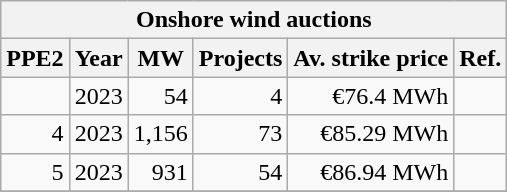<table style="text-align:right" class="wikitable">
<tr>
<th colspan=6>Onshore wind auctions</th>
</tr>
<tr>
<th>PPE2</th>
<th>Year</th>
<th>MW</th>
<th>Projects</th>
<th>Av. strike price</th>
<th>Ref.</th>
</tr>
<tr>
<td></td>
<td>2023</td>
<td>54</td>
<td>4</td>
<td>€76.4 MWh</td>
<td></td>
</tr>
<tr>
<td>4</td>
<td>2023</td>
<td>1,156</td>
<td>73</td>
<td>€85.29 MWh</td>
<td></td>
</tr>
<tr>
<td>5</td>
<td>2023</td>
<td>931</td>
<td>54</td>
<td>€86.94 MWh</td>
<td></td>
</tr>
<tr>
</tr>
</table>
